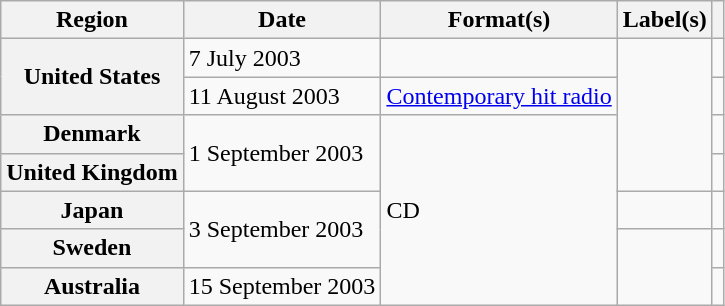<table class="wikitable plainrowheaders">
<tr>
<th scope="col">Region</th>
<th scope="col">Date</th>
<th scope="col">Format(s)</th>
<th scope="col">Label(s)</th>
<th scope="col"></th>
</tr>
<tr>
<th scope="row" rowspan="2">United States</th>
<td>7 July 2003</td>
<td></td>
<td rowspan="4"></td>
<td align="center"></td>
</tr>
<tr>
<td>11 August 2003</td>
<td><a href='#'>Contemporary hit radio</a></td>
<td align="center"></td>
</tr>
<tr>
<th scope="row">Denmark</th>
<td rowspan="2">1 September 2003</td>
<td rowspan="5">CD</td>
<td align="center"></td>
</tr>
<tr>
<th scope="row">United Kingdom</th>
<td align="center"></td>
</tr>
<tr>
<th scope="row">Japan</th>
<td rowspan="2">3 September 2003</td>
<td></td>
<td align="center"></td>
</tr>
<tr>
<th scope="row">Sweden</th>
<td rowspan="2"></td>
<td align="center"></td>
</tr>
<tr>
<th scope="row">Australia</th>
<td>15 September 2003</td>
<td align="center"></td>
</tr>
</table>
